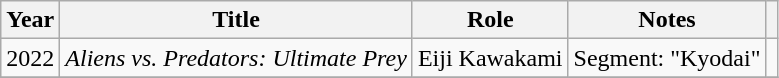<table class="wikitable sortable">
<tr>
<th>Year</th>
<th>Title</th>
<th>Role</th>
<th>Notes</th>
<th class="unsortable"></th>
</tr>
<tr>
<td>2022</td>
<td><em>Aliens vs. Predators: Ultimate Prey</em></td>
<td>Eiji Kawakami</td>
<td>Segment: "Kyodai"</td>
<td></td>
</tr>
<tr>
</tr>
</table>
